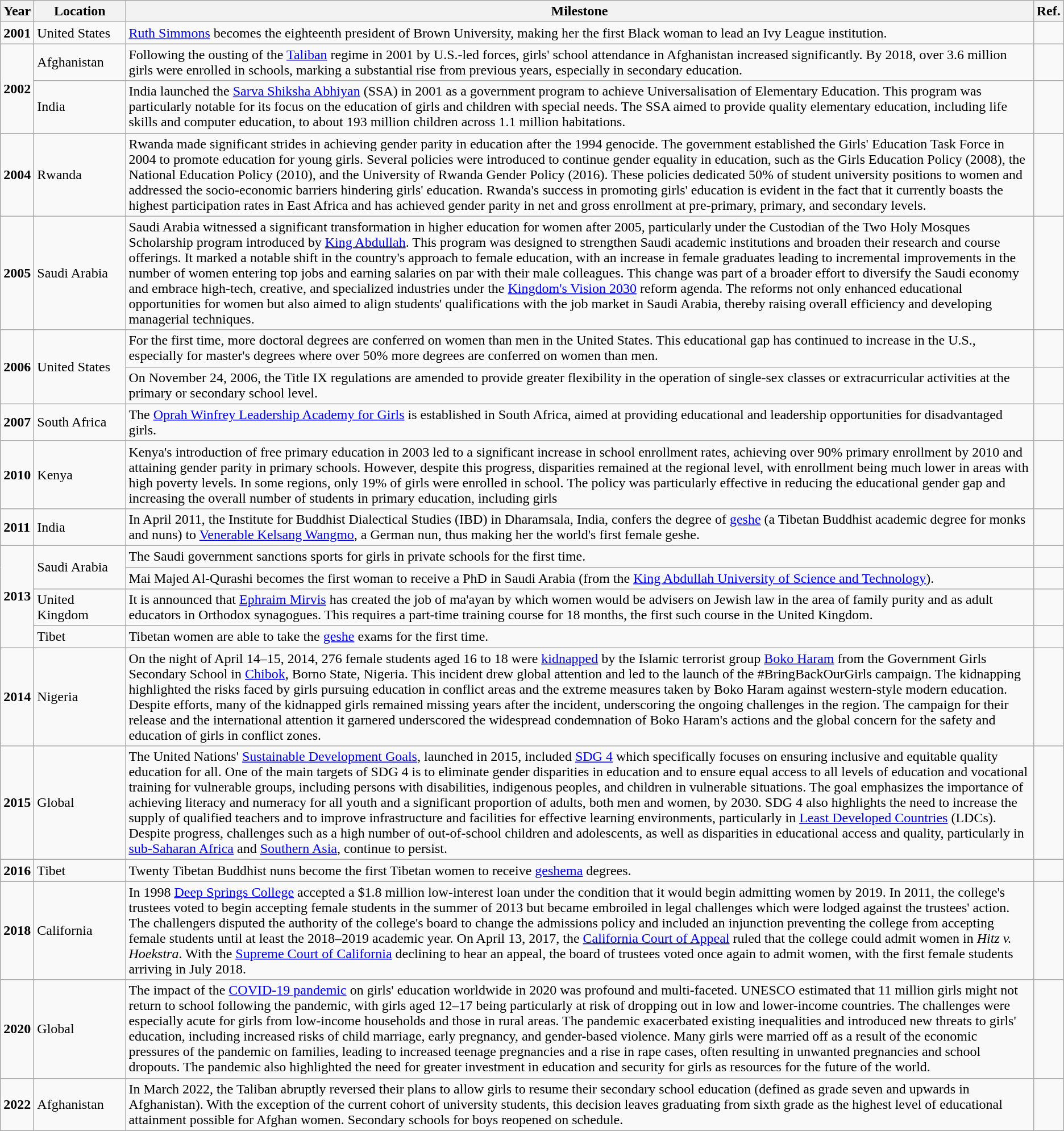<table class="wikitable sortable">
<tr>
<th>Year</th>
<th width=100>Location</th>
<th class=unsortable>Milestone</th>
<th class=unsortable>Ref.</th>
</tr>
<tr>
<td><strong>2001</strong></td>
<td>United States</td>
<td><a href='#'>Ruth Simmons</a> becomes the eighteenth president of Brown University, making her the first Black woman to lead an Ivy League institution.</td>
<td></td>
</tr>
<tr>
<td rowspan="2"><strong>2002</strong></td>
<td>Afghanistan</td>
<td>Following the ousting of the <a href='#'>Taliban</a> regime in 2001 by U.S.-led forces, girls' school attendance in Afghanistan increased significantly. By 2018, over 3.6 million girls were enrolled in schools, marking a substantial rise from previous years, especially in secondary education.</td>
<td></td>
</tr>
<tr>
<td>India</td>
<td>India launched the <a href='#'>Sarva Shiksha Abhiyan</a> (SSA) in 2001 as a government program to achieve Universalisation of Elementary Education. This program was particularly notable for its focus on the education of girls and children with special needs. The SSA aimed to provide quality elementary education, including life skills and computer education, to about 193 million children across 1.1 million habitations.</td>
<td></td>
</tr>
<tr>
<td><strong>2004</strong></td>
<td>Rwanda</td>
<td>Rwanda made significant strides in achieving gender parity in education after the 1994 genocide. The government established the Girls' Education Task Force in 2004 to promote education for young girls. Several policies were introduced to continue gender equality in education, such as the Girls Education Policy (2008), the National Education Policy (2010), and the University of Rwanda Gender Policy (2016). These policies dedicated 50% of student university positions to women and addressed the socio-economic barriers hindering girls' education. Rwanda's success in promoting girls' education is evident in the fact that it currently boasts the highest participation rates in East Africa and has achieved gender parity in net and gross enrollment at pre-primary, primary, and secondary levels.</td>
<td></td>
</tr>
<tr>
<td><strong>2005</strong></td>
<td>Saudi Arabia</td>
<td>Saudi Arabia witnessed a significant transformation in higher education for women after 2005, particularly under the Custodian of the Two Holy Mosques Scholarship program introduced by <a href='#'>King Abdullah</a>. This program was designed to strengthen Saudi academic institutions and broaden their research and course offerings. It marked a notable shift in the country's approach to female education, with an increase in female graduates leading to incremental improvements in the number of women entering top jobs and earning salaries on par with their male colleagues. This change was part of a broader effort to diversify the Saudi economy and embrace high-tech, creative, and specialized industries under the <a href='#'>Kingdom's Vision 2030</a> reform agenda. The reforms not only enhanced educational opportunities for women but also aimed to align students' qualifications with the job market in Saudi Arabia, thereby raising overall efficiency and developing managerial techniques.</td>
<td></td>
</tr>
<tr>
<td rowspan="2"><strong>2006</strong></td>
<td rowspan="2">United States</td>
<td>For the first time, more doctoral degrees are conferred on women than men in the United States. This educational gap has continued to increase in the U.S., especially for master's degrees where over 50% more degrees are conferred on women than men.</td>
<td></td>
</tr>
<tr>
<td>On November 24, 2006, the Title IX regulations are amended to provide greater flexibility in the operation of single-sex classes or extracurricular activities at the primary or secondary school level.</td>
<td></td>
</tr>
<tr>
<td><strong>2007</strong></td>
<td>South Africa</td>
<td>The <a href='#'>Oprah Winfrey Leadership Academy for Girls</a> is established in South Africa, aimed at providing educational and leadership opportunities for disadvantaged girls.</td>
<td></td>
</tr>
<tr>
<td><strong>2010</strong></td>
<td>Kenya</td>
<td>Kenya's introduction of free primary education in 2003 led to a significant increase in school enrollment rates, achieving over 90% primary enrollment by 2010 and attaining gender parity in primary schools. However, despite this progress, disparities remained at the regional level, with enrollment being much lower in areas with high poverty levels. In some regions, only 19% of girls were enrolled in school. The policy was particularly effective in reducing the educational gender gap and increasing the overall number of students in primary education, including girls</td>
<td></td>
</tr>
<tr>
<td><strong>2011</strong></td>
<td>India</td>
<td>In April 2011, the Institute for Buddhist Dialectical Studies (IBD) in Dharamsala, India, confers the degree of <a href='#'>geshe</a> (a Tibetan Buddhist academic degree for monks and nuns) to <a href='#'>Venerable Kelsang Wangmo</a>, a German nun, thus making her the world's first female geshe.</td>
<td></td>
</tr>
<tr>
<td rowspan="4"><strong>2013</strong></td>
<td rowspan="2">Saudi Arabia</td>
<td>The Saudi government sanctions sports for girls in private schools for the first time.</td>
<td></td>
</tr>
<tr>
<td>Mai Majed Al-Qurashi becomes the first woman to receive a PhD in Saudi Arabia (from the <a href='#'>King Abdullah University of Science and Technology</a>).</td>
<td></td>
</tr>
<tr>
<td>United Kingdom</td>
<td>It is announced that <a href='#'>Ephraim Mirvis</a> has created the job of ma'ayan by which women would be advisers on Jewish law in the area of family purity and as adult educators in Orthodox synagogues. This requires a part-time training course for 18 months, the first such course in the United Kingdom.</td>
<td></td>
</tr>
<tr>
<td>Tibet</td>
<td>Tibetan women are able to take the <a href='#'>geshe</a> exams for the first time.</td>
<td></td>
</tr>
<tr>
<td><strong>2014</strong></td>
<td>Nigeria</td>
<td>On the night of April 14–15, 2014, 276 female students aged 16 to 18 were <a href='#'>kidnapped</a> by the Islamic terrorist group <a href='#'>Boko Haram</a> from the Government Girls Secondary School in <a href='#'>Chibok</a>, Borno State, Nigeria. This incident drew global attention and led to the launch of the #BringBackOurGirls campaign. The kidnapping highlighted the risks faced by girls pursuing education in conflict areas and the extreme measures taken by Boko Haram against western-style modern education. Despite efforts, many of the kidnapped girls remained missing years after the incident, underscoring the ongoing challenges in the region. The campaign for their release and the international attention it garnered underscored the widespread condemnation of Boko Haram's actions and the global concern for the safety and education of girls in conflict zones.</td>
<td></td>
</tr>
<tr>
<td><strong>2015</strong></td>
<td>Global</td>
<td>The United Nations' <a href='#'>Sustainable Development Goals</a>, launched in 2015, included <a href='#'>SDG 4</a> which specifically focuses on ensuring inclusive and equitable quality education for all. One of the main targets of SDG 4 is to eliminate gender disparities in education and to ensure equal access to all levels of education and vocational training for vulnerable groups, including persons with disabilities, indigenous peoples, and children in vulnerable situations. The goal emphasizes the importance of achieving literacy and numeracy for all youth and a significant proportion of adults, both men and women, by 2030. SDG 4 also highlights the need to increase the supply of qualified teachers and to improve infrastructure and facilities for effective learning environments, particularly in <a href='#'>Least Developed Countries</a> (LDCs). Despite progress, challenges such as a high number of out-of-school children and adolescents, as well as disparities in educational access and quality, particularly in <a href='#'>sub-Saharan Africa</a> and <a href='#'>Southern Asia</a>, continue to persist.</td>
<td></td>
</tr>
<tr>
<td><strong>2016</strong></td>
<td>Tibet</td>
<td>Twenty Tibetan Buddhist nuns become the first Tibetan women to receive <a href='#'>geshema</a> degrees.</td>
<td></td>
</tr>
<tr>
<td><strong>2018</strong></td>
<td>California</td>
<td>In 1998 <a href='#'>Deep Springs College</a> accepted a $1.8 million low-interest loan under the condition that it would begin admitting women by 2019. In 2011, the college's trustees voted to begin accepting female students in the summer of 2013 but became embroiled in legal challenges which were lodged against the trustees' action. The challengers disputed the authority of the college's board to change the admissions policy and included an injunction preventing the college from accepting female students until at least the 2018–2019 academic year. On April 13, 2017, the <a href='#'>California Court of Appeal</a> ruled that the college could admit women in <em>Hitz v. Hoekstra</em>. With the <a href='#'>Supreme Court of California</a> declining to hear an appeal, the board of trustees voted once again to admit women, with the first female students arriving in July 2018.</td>
</tr>
<tr>
<td><strong>2020</strong></td>
<td>Global</td>
<td>The impact of the <a href='#'>COVID-19 pandemic</a> on girls' education worldwide in 2020 was profound and multi-faceted. UNESCO estimated that 11 million girls might not return to school following the pandemic, with girls aged 12–17 being particularly at risk of dropping out in low and lower-income countries. The challenges were especially acute for girls from low-income households and those in rural areas. The pandemic exacerbated existing inequalities and introduced new threats to girls' education, including increased risks of child marriage, early pregnancy, and gender-based violence. Many girls were married off as a result of the economic pressures of the pandemic on families, leading to increased teenage pregnancies and a rise in rape cases, often resulting in unwanted pregnancies and school dropouts. The pandemic also highlighted the need for greater investment in education and security for girls as resources for the future of the world.</td>
<td></td>
</tr>
<tr>
<td><strong>2022</strong></td>
<td>Afghanistan</td>
<td>In March 2022, the Taliban abruptly reversed their plans to allow girls to resume their secondary school education (defined as grade seven and upwards in Afghanistan). With the exception of the current cohort of university students, this decision leaves graduating from sixth grade as the highest level of educational attainment possible for Afghan women. Secondary schools for boys reopened on schedule.</td>
<td></td>
</tr>
</table>
